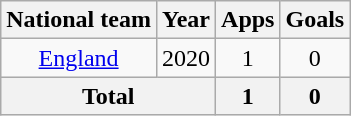<table class="wikitable" style="text-align: center;">
<tr>
<th>National team</th>
<th>Year</th>
<th>Apps</th>
<th>Goals</th>
</tr>
<tr>
<td><a href='#'>England</a></td>
<td>2020</td>
<td>1</td>
<td>0</td>
</tr>
<tr>
<th colspan="2">Total</th>
<th>1</th>
<th>0</th>
</tr>
</table>
